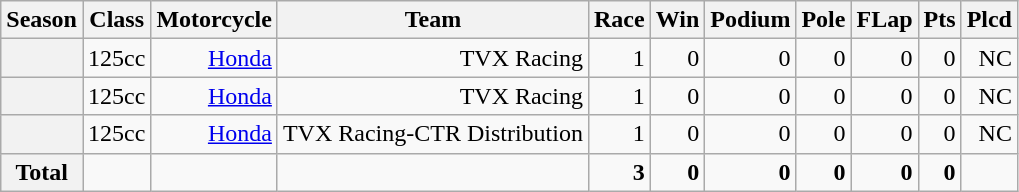<table class="wikitable">
<tr>
<th>Season</th>
<th>Class</th>
<th>Motorcycle</th>
<th>Team</th>
<th>Race</th>
<th>Win</th>
<th>Podium</th>
<th>Pole</th>
<th>FLap</th>
<th>Pts</th>
<th>Plcd</th>
</tr>
<tr align="right">
<th></th>
<td>125cc</td>
<td><a href='#'>Honda</a></td>
<td>TVX Racing</td>
<td>1</td>
<td>0</td>
<td>0</td>
<td>0</td>
<td>0</td>
<td>0</td>
<td>NC</td>
</tr>
<tr align="right">
<th></th>
<td>125cc</td>
<td><a href='#'>Honda</a></td>
<td>TVX Racing</td>
<td>1</td>
<td>0</td>
<td>0</td>
<td>0</td>
<td>0</td>
<td>0</td>
<td>NC</td>
</tr>
<tr align="right">
<th></th>
<td>125cc</td>
<td><a href='#'>Honda</a></td>
<td>TVX Racing-CTR Distribution</td>
<td>1</td>
<td>0</td>
<td>0</td>
<td>0</td>
<td>0</td>
<td>0</td>
<td>NC</td>
</tr>
<tr align="right">
<th>Total</th>
<td></td>
<td></td>
<td></td>
<td><strong>3</strong></td>
<td><strong>0</strong></td>
<td><strong>0</strong></td>
<td><strong>0</strong></td>
<td><strong>0</strong></td>
<td><strong>0</strong></td>
<td></td>
</tr>
</table>
